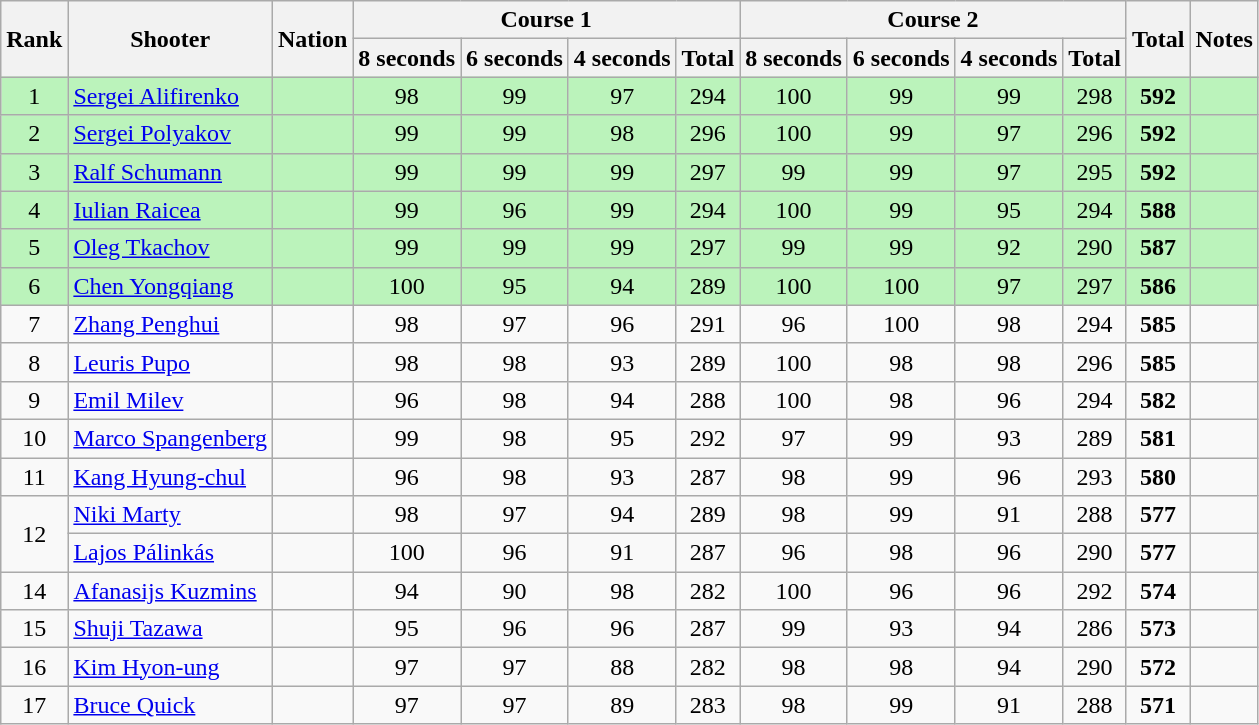<table class="wikitable sortable" style="text-align: center">
<tr>
<th rowspan=2>Rank</th>
<th rowspan=2>Shooter</th>
<th rowspan=2>Nation</th>
<th colspan=4>Course 1</th>
<th colspan=4>Course 2</th>
<th rowspan=2>Total</th>
<th rowspan=2>Notes</th>
</tr>
<tr>
<th>8 seconds</th>
<th>6 seconds</th>
<th>4 seconds</th>
<th>Total</th>
<th>8 seconds</th>
<th>6 seconds</th>
<th>4 seconds</th>
<th>Total</th>
</tr>
<tr bgcolor=#bbf3bb>
<td>1</td>
<td align=left><a href='#'>Sergei Alifirenko</a></td>
<td style="text-align: left"></td>
<td>98</td>
<td>99</td>
<td>97</td>
<td>294</td>
<td>100</td>
<td>99</td>
<td>99</td>
<td>298</td>
<td><strong>592</strong></td>
<td></td>
</tr>
<tr bgcolor=#bbf3bb>
<td>2</td>
<td align=left><a href='#'>Sergei Polyakov</a></td>
<td style="text-align: left"></td>
<td>99</td>
<td>99</td>
<td>98</td>
<td>296</td>
<td>100</td>
<td>99</td>
<td>97</td>
<td>296</td>
<td><strong>592</strong></td>
<td></td>
</tr>
<tr bgcolor=#bbf3bb>
<td>3</td>
<td align=left><a href='#'>Ralf Schumann</a></td>
<td style="text-align: left"></td>
<td>99</td>
<td>99</td>
<td>99</td>
<td>297</td>
<td>99</td>
<td>99</td>
<td>97</td>
<td>295</td>
<td><strong>592</strong></td>
<td></td>
</tr>
<tr bgcolor=#bbf3bb>
<td>4</td>
<td align=left><a href='#'>Iulian Raicea</a></td>
<td style="text-align: left"></td>
<td>99</td>
<td>96</td>
<td>99</td>
<td>294</td>
<td>100</td>
<td>99</td>
<td>95</td>
<td>294</td>
<td><strong>588</strong></td>
<td></td>
</tr>
<tr bgcolor=#bbf3bb>
<td>5</td>
<td align=left><a href='#'>Oleg Tkachov</a></td>
<td style="text-align: left"></td>
<td>99</td>
<td>99</td>
<td>99</td>
<td>297</td>
<td>99</td>
<td>99</td>
<td>92</td>
<td>290</td>
<td><strong>587</strong></td>
<td></td>
</tr>
<tr bgcolor=#bbf3bb>
<td>6</td>
<td align=left><a href='#'>Chen Yongqiang</a></td>
<td style="text-align: left"></td>
<td>100</td>
<td>95</td>
<td>94</td>
<td>289</td>
<td>100</td>
<td>100</td>
<td>97</td>
<td>297</td>
<td><strong>586</strong></td>
<td></td>
</tr>
<tr>
<td>7</td>
<td align=left><a href='#'>Zhang Penghui</a></td>
<td style="text-align: left"></td>
<td>98</td>
<td>97</td>
<td>96</td>
<td>291</td>
<td>96</td>
<td>100</td>
<td>98</td>
<td>294</td>
<td><strong>585</strong></td>
<td></td>
</tr>
<tr>
<td>8</td>
<td align=left><a href='#'>Leuris Pupo</a></td>
<td style="text-align: left"></td>
<td>98</td>
<td>98</td>
<td>93</td>
<td>289</td>
<td>100</td>
<td>98</td>
<td>98</td>
<td>296</td>
<td><strong>585</strong></td>
<td></td>
</tr>
<tr>
<td>9</td>
<td align=left><a href='#'>Emil Milev</a></td>
<td style="text-align: left"></td>
<td>96</td>
<td>98</td>
<td>94</td>
<td>288</td>
<td>100</td>
<td>98</td>
<td>96</td>
<td>294</td>
<td><strong>582</strong></td>
<td></td>
</tr>
<tr>
<td>10</td>
<td align=left><a href='#'>Marco Spangenberg</a></td>
<td style="text-align: left"></td>
<td>99</td>
<td>98</td>
<td>95</td>
<td>292</td>
<td>97</td>
<td>99</td>
<td>93</td>
<td>289</td>
<td><strong>581</strong></td>
<td></td>
</tr>
<tr>
<td>11</td>
<td align=left><a href='#'>Kang Hyung-chul</a></td>
<td style="text-align: left"></td>
<td>96</td>
<td>98</td>
<td>93</td>
<td>287</td>
<td>98</td>
<td>99</td>
<td>96</td>
<td>293</td>
<td><strong>580</strong></td>
<td></td>
</tr>
<tr>
<td rowspan=2>12</td>
<td align=left><a href='#'>Niki Marty</a></td>
<td style="text-align: left"></td>
<td>98</td>
<td>97</td>
<td>94</td>
<td>289</td>
<td>98</td>
<td>99</td>
<td>91</td>
<td>288</td>
<td><strong>577</strong></td>
<td></td>
</tr>
<tr>
<td align=left><a href='#'>Lajos Pálinkás</a></td>
<td style="text-align: left"></td>
<td>100</td>
<td>96</td>
<td>91</td>
<td>287</td>
<td>96</td>
<td>98</td>
<td>96</td>
<td>290</td>
<td><strong>577</strong></td>
<td></td>
</tr>
<tr>
<td>14</td>
<td align=left><a href='#'>Afanasijs Kuzmins</a></td>
<td style="text-align: left"></td>
<td>94</td>
<td>90</td>
<td>98</td>
<td>282</td>
<td>100</td>
<td>96</td>
<td>96</td>
<td>292</td>
<td><strong>574</strong></td>
<td></td>
</tr>
<tr>
<td>15</td>
<td align=left><a href='#'>Shuji Tazawa</a></td>
<td style="text-align: left"></td>
<td>95</td>
<td>96</td>
<td>96</td>
<td>287</td>
<td>99</td>
<td>93</td>
<td>94</td>
<td>286</td>
<td><strong>573</strong></td>
<td></td>
</tr>
<tr>
<td>16</td>
<td align=left><a href='#'>Kim Hyon-ung</a></td>
<td style="text-align: left"></td>
<td>97</td>
<td>97</td>
<td>88</td>
<td>282</td>
<td>98</td>
<td>98</td>
<td>94</td>
<td>290</td>
<td><strong>572</strong></td>
<td></td>
</tr>
<tr>
<td>17</td>
<td align=left><a href='#'>Bruce Quick</a></td>
<td style="text-align: left"></td>
<td>97</td>
<td>97</td>
<td>89</td>
<td>283</td>
<td>98</td>
<td>99</td>
<td>91</td>
<td>288</td>
<td><strong>571</strong></td>
<td></td>
</tr>
</table>
